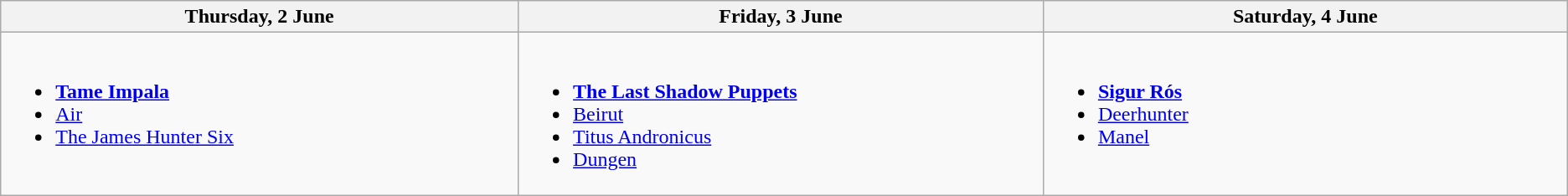<table class="wikitable">
<tr>
<th width="500">Thursday, 2 June</th>
<th width="500">Friday, 3 June</th>
<th width="500">Saturday, 4 June</th>
</tr>
<tr valign="top">
<td><br><ul><li><strong><a href='#'>Tame Impala</a></strong></li><li><a href='#'>Air</a></li><li><a href='#'>The James Hunter Six</a></li></ul></td>
<td><br><ul><li><strong><a href='#'>The Last Shadow Puppets</a></strong></li><li><a href='#'>Beirut</a></li><li><a href='#'>Titus Andronicus</a></li><li><a href='#'>Dungen</a></li></ul></td>
<td><br><ul><li><strong><a href='#'>Sigur Rós</a></strong></li><li><a href='#'>Deerhunter</a></li><li><a href='#'>Manel</a></li></ul></td>
</tr>
</table>
